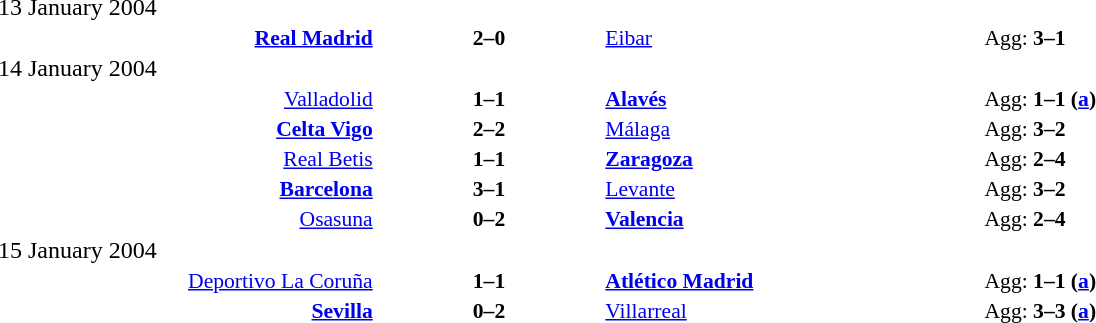<table width=100% cellspacing=1>
<tr>
<th width=20%></th>
<th width=12%></th>
<th width=20%></th>
<th></th>
</tr>
<tr>
<td>13 January 2004</td>
</tr>
<tr style=font-size:90%>
<td align=right><strong><a href='#'>Real Madrid</a></strong></td>
<td align=center><strong>2–0</strong></td>
<td><a href='#'>Eibar</a></td>
<td>Agg: <strong>3–1</strong></td>
</tr>
<tr>
<td>14 January 2004</td>
</tr>
<tr style=font-size:90%>
<td align=right><a href='#'>Valladolid</a></td>
<td align=center><strong>1–1</strong></td>
<td><strong><a href='#'>Alavés</a></strong></td>
<td>Agg: <strong>1–1 (<a href='#'>a</a>)</strong></td>
</tr>
<tr style=font-size:90%>
<td align=right><strong><a href='#'>Celta Vigo</a></strong></td>
<td align=center><strong>2–2</strong></td>
<td><a href='#'>Málaga</a></td>
<td>Agg: <strong>3–2</strong></td>
</tr>
<tr style=font-size:90%>
<td align=right><a href='#'>Real Betis</a></td>
<td align=center><strong>1–1</strong></td>
<td><strong><a href='#'>Zaragoza</a></strong></td>
<td>Agg: <strong>2–4</strong></td>
</tr>
<tr style=font-size:90%>
<td align=right><strong><a href='#'>Barcelona</a></strong></td>
<td align=center><strong>3–1</strong></td>
<td><a href='#'>Levante</a></td>
<td>Agg: <strong>3–2</strong></td>
</tr>
<tr style=font-size:90%>
<td align=right><a href='#'>Osasuna</a></td>
<td align=center><strong>0–2</strong></td>
<td><strong><a href='#'>Valencia</a></strong></td>
<td>Agg: <strong>2–4</strong></td>
</tr>
<tr>
<td>15 January 2004</td>
</tr>
<tr style=font-size:90%>
<td align=right><a href='#'>Deportivo La Coruña</a></td>
<td align=center><strong>1–1</strong></td>
<td><strong><a href='#'>Atlético Madrid</a></strong></td>
<td>Agg: <strong>1–1 (<a href='#'>a</a>)</strong></td>
</tr>
<tr style=font-size:90%>
<td align=right><strong><a href='#'>Sevilla</a></strong></td>
<td align=center><strong>0–2</strong></td>
<td><a href='#'>Villarreal</a></td>
<td>Agg: <strong>3–3 (<a href='#'>a</a>)</strong></td>
</tr>
</table>
